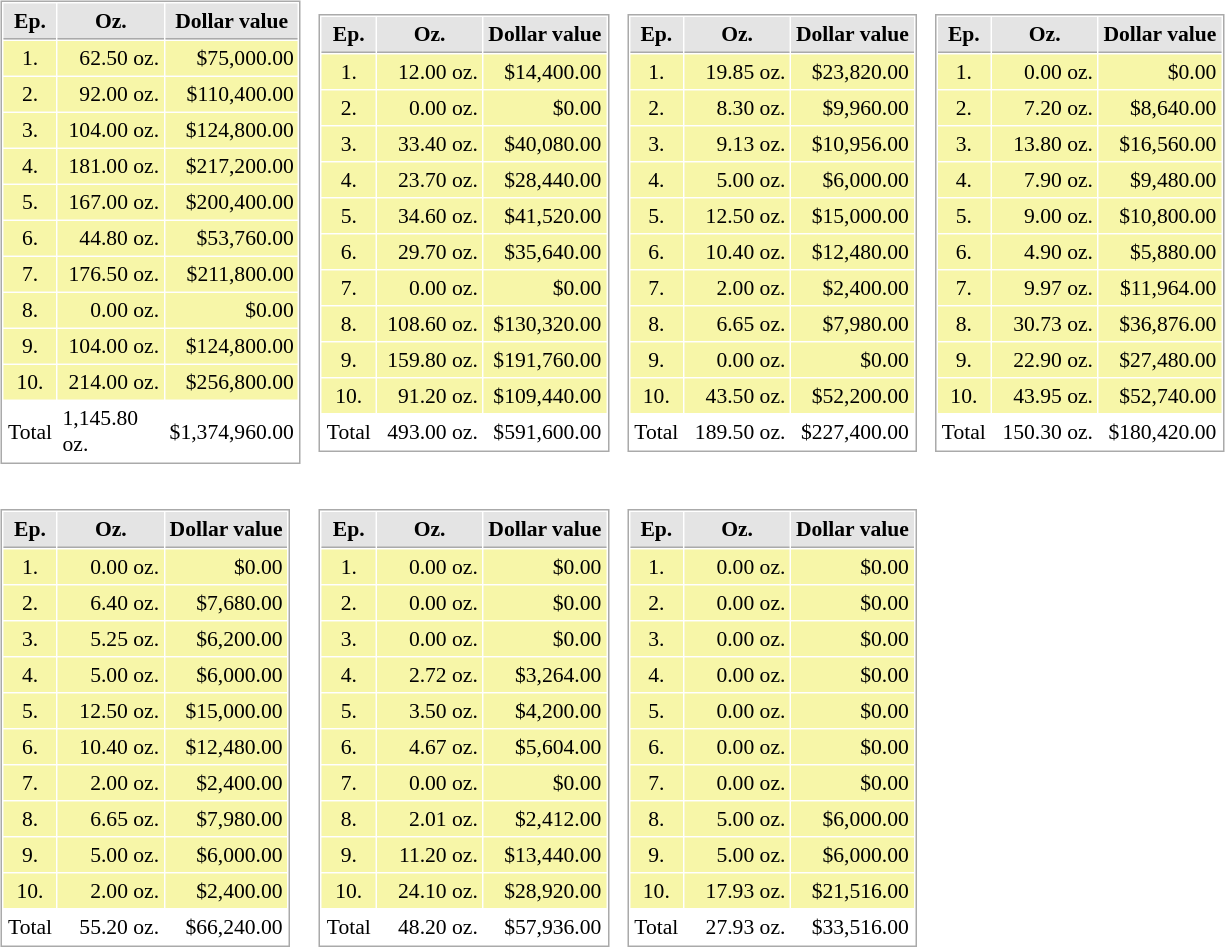<table border="0" cellspacing="10">
<tr>
<td><br><table cellspacing="1" cellpadding="3" style="border:1px solid #aaa; font-size:90%;">
<tr style="background:#e4e4e4;">
<th style="border-bottom:1px solid #aaa; width:10px;">Ep.</th>
<th style="border-bottom:1px solid #aaa; width:60px;">      Oz.      </th>
<th style="border-bottom:1px solid #aaa; width:75px;">Dollar value</th>
</tr>
<tr style="background:#f7f6a8;">
<td style="text-align:center;">1.</td>
<td style="text-align:right;">62.50 oz.</td>
<td style="text-align:right;">$75,000.00</td>
</tr>
<tr style="background:#f7f6a8;">
<td style="text-align:center;">2.</td>
<td style="text-align:right;">92.00 oz.</td>
<td style="text-align:right;">$110,400.00</td>
</tr>
<tr style="background:#f7f6a8;">
<td style="text-align:center;">3.</td>
<td style="text-align:right;">104.00 oz.</td>
<td style="text-align:right;">$124,800.00</td>
</tr>
<tr style="background:#f7f6a8;">
<td style="text-align:center;">4.</td>
<td style="text-align:right;">181.00 oz.</td>
<td style="text-align:right;">$217,200.00</td>
</tr>
<tr style="background:#f7f6a8;">
<td style="text-align:center;">5.</td>
<td style="text-align:right;">167.00 oz.</td>
<td style="text-align:right;">$200,400.00</td>
</tr>
<tr style="background:#f7f6a8;">
<td style="text-align:center;">6.</td>
<td style="text-align:right;">44.80 oz.</td>
<td style="text-align:right;">$53,760.00</td>
</tr>
<tr style="background:#f7f6a8;">
<td style="text-align:center;">7.</td>
<td style="text-align:right;">176.50 oz.</td>
<td style="text-align:right;">$211,800.00</td>
</tr>
<tr style="background:#f7f6a8;">
<td style="text-align:center;">8.</td>
<td style="text-align:right;">0.00 oz.</td>
<td style="text-align:right;">$0.00</td>
</tr>
<tr style="background:#f7f6a8;">
<td style="text-align:center;">9.</td>
<td style="text-align:right;">104.00 oz.</td>
<td style="text-align:right;">$124,800.00</td>
</tr>
<tr style="background:#f7f6a8;">
<td style="text-align:center;">10.</td>
<td style="text-align:right;">214.00 oz.</td>
<td style="text-align:right;">$256,800.00</td>
</tr>
<tr>
<td style="text-align:center;">Total</td>
<td style="text-align:left;">1,145.80 oz.</td>
<td style="text-align:right;">$1,374,960.00</td>
</tr>
</table>
</td>
<td><br><table cellspacing="1" cellpadding="3" style="border:1px solid #aaa; font-size:90%;">
<tr style="background:#e4e4e4;">
<th style="border-bottom:1px solid #aaa; width:10px;">Ep.</th>
<th style="border-bottom:1px solid #aaa; width:60px;">      Oz.      </th>
<th style="border-bottom:1px solid #aaa; width:75px;">Dollar value</th>
</tr>
<tr style="background:#f7f6a8;">
<td style="text-align:center;">1.</td>
<td style="text-align:right;">12.00 oz.</td>
<td style="text-align:right;">$14,400.00</td>
</tr>
<tr style="background:#f7f6a8;">
<td style="text-align:center;">2.</td>
<td style="text-align:right;">0.00 oz.</td>
<td style="text-align:right;">$0.00</td>
</tr>
<tr style="background:#f7f6a8;">
<td style="text-align:center;">3.</td>
<td style="text-align:right;">33.40 oz.</td>
<td style="text-align:right;">$40,080.00</td>
</tr>
<tr style="background:#f7f6a8;">
<td style="text-align:center;">4.</td>
<td style="text-align:right;">23.70 oz.</td>
<td style="text-align:right;">$28,440.00</td>
</tr>
<tr style="background:#f7f6a8;">
<td style="text-align:center;">5.</td>
<td style="text-align:right;">34.60 oz.</td>
<td style="text-align:right;">$41,520.00</td>
</tr>
<tr style="background:#f7f6a8;">
<td style="text-align:center;">6.</td>
<td style="text-align:right;">29.70 oz.</td>
<td style="text-align:right;">$35,640.00</td>
</tr>
<tr style="background:#f7f6a8;">
<td style="text-align:center;">7.</td>
<td style="text-align:right;">0.00 oz.</td>
<td style="text-align:right;">$0.00</td>
</tr>
<tr style="background:#f7f6a8;">
<td style="text-align:center;">8.</td>
<td style="text-align:right;">108.60 oz.</td>
<td style="text-align:right;">$130,320.00</td>
</tr>
<tr style="background:#f7f6a8;">
<td style="text-align:center;">9.</td>
<td style="text-align:right;">159.80 oz.</td>
<td style="text-align:right;">$191,760.00</td>
</tr>
<tr style="background:#f7f6a8;">
<td style="text-align:center;">10.</td>
<td style="text-align:right;">91.20 oz.</td>
<td style="text-align:right;">$109,440.00</td>
</tr>
<tr>
<td style="text-align:center;">Total</td>
<td style="text-align:right;">493.00 oz.</td>
<td style="text-align:right;">$591,600.00</td>
</tr>
</table>
</td>
<td><br><table cellspacing="1" cellpadding="3" style="border:1px solid #aaa; font-size:90%;">
<tr style="background:#e4e4e4;">
<th style="border-bottom:1px solid #aaa; width:10px;">Ep.</th>
<th style="border-bottom:1px solid #aaa; width:60px;">      Oz.      </th>
<th style="border-bottom:1px solid #aaa; width:75px;">Dollar value</th>
</tr>
<tr style="background:#f7f6a8;">
<td style="text-align:center;">1.</td>
<td style="text-align:right;">19.85 oz.</td>
<td style="text-align:right;">$23,820.00</td>
</tr>
<tr style="background:#f7f6a8;">
<td style="text-align:center;">2.</td>
<td style="text-align:right;">8.30 oz.</td>
<td style="text-align:right;">$9,960.00</td>
</tr>
<tr style="background:#f7f6a8;">
<td style="text-align:center;">3.</td>
<td style="text-align:right;">9.13 oz.</td>
<td style="text-align:right;">$10,956.00</td>
</tr>
<tr style="background:#f7f6a8;">
<td style="text-align:center;">4.</td>
<td style="text-align:right;">5.00 oz.</td>
<td style="text-align:right;">$6,000.00</td>
</tr>
<tr style="background:#f7f6a8;">
<td style="text-align:center;">5.</td>
<td style="text-align:right;">12.50 oz.</td>
<td style="text-align:right;">$15,000.00</td>
</tr>
<tr style="background:#f7f6a8;">
<td style="text-align:center;">6.</td>
<td style="text-align:right;">10.40 oz.</td>
<td style="text-align:right;">$12,480.00</td>
</tr>
<tr style="background:#f7f6a8;">
<td style="text-align:center;">7.</td>
<td style="text-align:right;">2.00 oz.</td>
<td style="text-align:right;">$2,400.00</td>
</tr>
<tr style="background:#f7f6a8;">
<td style="text-align:center;">8.</td>
<td style="text-align:right;">6.65 oz.</td>
<td style="text-align:right;">$7,980.00</td>
</tr>
<tr style="background:#f7f6a8;">
<td style="text-align:center;">9.</td>
<td style="text-align:right;">0.00 oz.</td>
<td style="text-align:right;">$0.00</td>
</tr>
<tr style="background:#f7f6a8;">
<td style="text-align:center;">10.</td>
<td style="text-align:right;">43.50 oz.</td>
<td style="text-align:right;">$52,200.00</td>
</tr>
<tr>
<td style="text-align:center;">Total</td>
<td style="text-align:right;">189.50 oz.</td>
<td style="text-align:right;">$227,400.00</td>
</tr>
</table>
</td>
<td><br><table cellspacing="1" cellpadding="3" style="border:1px solid #aaa; font-size:90%;">
<tr style="background:#e4e4e4;">
<th style="border-bottom:1px solid #aaa; width:10px;">Ep.</th>
<th style="border-bottom:1px solid #aaa; width:60px;">      Oz.      </th>
<th style="border-bottom:1px solid #aaa; width:75px;">Dollar value</th>
</tr>
<tr style="background:#f7f6a8;">
<td style="text-align:center;">1.</td>
<td style="text-align:right;">0.00 oz.</td>
<td style="text-align:right;">$0.00</td>
</tr>
<tr style="background:#f7f6a8;">
<td style="text-align:center;">2.</td>
<td style="text-align:right;">7.20 oz.</td>
<td style="text-align:right;">$8,640.00</td>
</tr>
<tr style="background:#f7f6a8;">
<td style="text-align:center;">3.</td>
<td style="text-align:right;">13.80 oz.</td>
<td style="text-align:right;">$16,560.00</td>
</tr>
<tr style="background:#f7f6a8;">
<td style="text-align:center;">4.</td>
<td style="text-align:right;">7.90 oz.</td>
<td style="text-align:right;">$9,480.00</td>
</tr>
<tr style="background:#f7f6a8;">
<td style="text-align:center;">5.</td>
<td style="text-align:right;">9.00 oz.</td>
<td style="text-align:right;">$10,800.00</td>
</tr>
<tr style="background:#f7f6a8;">
<td style="text-align:center;">6.</td>
<td style="text-align:right;">4.90 oz.</td>
<td style="text-align:right;">$5,880.00</td>
</tr>
<tr style="background:#f7f6a8;">
<td style="text-align:center;">7.</td>
<td style="text-align:right;">9.97 oz.</td>
<td style="text-align:right;">$11,964.00</td>
</tr>
<tr style="background:#f7f6a8;">
<td style="text-align:center;">8.</td>
<td style="text-align:right;">30.73 oz.</td>
<td style="text-align:right;">$36,876.00</td>
</tr>
<tr style="background:#f7f6a8;">
<td style="text-align:center;">9.</td>
<td style="text-align:right;">22.90 oz.</td>
<td style="text-align:right;">$27,480.00</td>
</tr>
<tr style="background:#f7f6a8;">
<td style="text-align:center;">10.</td>
<td style="text-align:right;">43.95 oz.</td>
<td style="text-align:right;">$52,740.00</td>
</tr>
<tr>
<td style="text-align:center;">Total</td>
<td style="text-align:right;">150.30 oz.</td>
<td style="text-align:right;">$180,420.00</td>
</tr>
</table>
</td>
</tr>
<tr>
<td><br><table cellspacing="1" cellpadding="3" style="border:1px solid #aaa; font-size:90%;">
<tr style="background:#e4e4e4;">
<th style="border-bottom:1px solid #aaa; width:10px;">Ep.</th>
<th style="border-bottom:1px solid #aaa; width:60px;">      Oz.      </th>
<th style="border-bottom:1px solid #aaa; width:75px;">Dollar value</th>
</tr>
<tr style="background:#f7f6a8;">
<td style="text-align:center;">1.</td>
<td style="text-align:right;">0.00 oz.</td>
<td style="text-align:right;">$0.00</td>
</tr>
<tr style="background:#f7f6a8;">
<td style="text-align:center;">2.</td>
<td style="text-align:right;">6.40 oz.</td>
<td style="text-align:right;">$7,680.00</td>
</tr>
<tr style="background:#f7f6a8;">
<td style="text-align:center;">3.</td>
<td style="text-align:right;">5.25 oz.</td>
<td style="text-align:right;">$6,200.00</td>
</tr>
<tr style="background:#f7f6a8;">
<td style="text-align:center;">4.</td>
<td style="text-align:right;">5.00 oz.</td>
<td style="text-align:right;">$6,000.00</td>
</tr>
<tr style="background:#f7f6a8;">
<td style="text-align:center;">5.</td>
<td style="text-align:right;">12.50 oz.</td>
<td style="text-align:right;">$15,000.00</td>
</tr>
<tr style="background:#f7f6a8;">
<td style="text-align:center;">6.</td>
<td style="text-align:right;">10.40 oz.</td>
<td style="text-align:right;">$12,480.00</td>
</tr>
<tr style="background:#f7f6a8;">
<td style="text-align:center;">7.</td>
<td style="text-align:right;">2.00 oz.</td>
<td style="text-align:right;">$2,400.00</td>
</tr>
<tr style="background:#f7f6a8;">
<td style="text-align:center;">8.</td>
<td style="text-align:right;">6.65 oz.</td>
<td style="text-align:right;">$7,980.00</td>
</tr>
<tr style="background:#f7f6a8;">
<td style="text-align:center;">9.</td>
<td style="text-align:right;">5.00 oz.</td>
<td style="text-align:right;">$6,000.00</td>
</tr>
<tr style="background:#f7f6a8;">
<td style="text-align:center;">10.</td>
<td style="text-align:right;">2.00 oz.</td>
<td style="text-align:right;">$2,400.00</td>
</tr>
<tr>
<td style="text-align:center;">Total</td>
<td style="text-align:right;">55.20 oz.</td>
<td style="text-align:right;">$66,240.00</td>
</tr>
</table>
</td>
<td><br><table cellspacing="1" cellpadding="3" style="border:1px solid #aaa; font-size:90%;">
<tr style="background:#e4e4e4;">
<th style="border-bottom:1px solid #aaa; width:10px;">Ep.</th>
<th style="border-bottom:1px solid #aaa; width:60px;">      Oz.      </th>
<th style="border-bottom:1px solid #aaa; width:75px;">Dollar value</th>
</tr>
<tr style="background:#f7f6a8;">
<td style="text-align:center;">1.</td>
<td style="text-align:right;">0.00 oz.</td>
<td style="text-align:right;">$0.00</td>
</tr>
<tr style="background:#f7f6a8;">
<td style="text-align:center;">2.</td>
<td style="text-align:right;">0.00 oz.</td>
<td style="text-align:right;">$0.00</td>
</tr>
<tr style="background:#f7f6a8;">
<td style="text-align:center;">3.</td>
<td style="text-align:right;">0.00 oz.</td>
<td style="text-align:right;">$0.00</td>
</tr>
<tr style="background:#f7f6a8;">
<td style="text-align:center;">4.</td>
<td style="text-align:right;">2.72 oz.</td>
<td style="text-align:right;">$3,264.00</td>
</tr>
<tr style="background:#f7f6a8;">
<td style="text-align:center;">5.</td>
<td style="text-align:right;">3.50 oz.</td>
<td style="text-align:right;">$4,200.00</td>
</tr>
<tr style="background:#f7f6a8;">
<td style="text-align:center;">6.</td>
<td style="text-align:right;">4.67 oz.</td>
<td style="text-align:right;">$5,604.00</td>
</tr>
<tr style="background:#f7f6a8;">
<td style="text-align:center;">7.</td>
<td style="text-align:right;">0.00 oz.</td>
<td style="text-align:right;">$0.00</td>
</tr>
<tr style="background:#f7f6a8;">
<td style="text-align:center;">8.</td>
<td style="text-align:right;">2.01 oz.</td>
<td style="text-align:right;">$2,412.00</td>
</tr>
<tr style="background:#f7f6a8;">
<td style="text-align:center;">9.</td>
<td style="text-align:right;">11.20 oz.</td>
<td style="text-align:right;">$13,440.00</td>
</tr>
<tr style="background:#f7f6a8;">
<td style="text-align:center;">10.</td>
<td style="text-align:right;">24.10 oz.</td>
<td style="text-align:right;">$28,920.00</td>
</tr>
<tr>
<td style="text-align:center;">Total</td>
<td style="text-align:right;">48.20 oz.</td>
<td style="text-align:right;">$57,936.00</td>
</tr>
</table>
</td>
<td><br><table cellspacing="1" cellpadding="3" style="border:1px solid #aaa; font-size:90%;">
<tr style="background:#e4e4e4;">
<th style="border-bottom:1px solid #aaa; width:10px;">Ep.</th>
<th style="border-bottom:1px solid #aaa; width:60px;">      Oz.      </th>
<th style="border-bottom:1px solid #aaa; width:75px;">Dollar value</th>
</tr>
<tr style="background:#f7f6a8;">
<td style="text-align:center;">1.</td>
<td style="text-align:right;">0.00 oz.</td>
<td style="text-align:right;">$0.00</td>
</tr>
<tr style="background:#f7f6a8;">
<td style="text-align:center;">2.</td>
<td style="text-align:right;">0.00 oz.</td>
<td style="text-align:right;">$0.00</td>
</tr>
<tr style="background:#f7f6a8;">
<td style="text-align:center;">3.</td>
<td style="text-align:right;">0.00 oz.</td>
<td style="text-align:right;">$0.00</td>
</tr>
<tr style="background:#f7f6a8;">
<td style="text-align:center;">4.</td>
<td style="text-align:right;">0.00 oz.</td>
<td style="text-align:right;">$0.00</td>
</tr>
<tr style="background:#f7f6a8;">
<td style="text-align:center;">5.</td>
<td style="text-align:right;">0.00 oz.</td>
<td style="text-align:right;">$0.00</td>
</tr>
<tr style="background:#f7f6a8;">
<td style="text-align:center;">6.</td>
<td style="text-align:right;">0.00 oz.</td>
<td style="text-align:right;">$0.00</td>
</tr>
<tr style="background:#f7f6a8;">
<td style="text-align:center;">7.</td>
<td style="text-align:right;">0.00 oz.</td>
<td style="text-align:right;">$0.00</td>
</tr>
<tr style="background:#f7f6a8;">
<td style="text-align:center;">8.</td>
<td style="text-align:right;">5.00 oz.</td>
<td style="text-align:right;">$6,000.00</td>
</tr>
<tr style="background:#f7f6a8;">
<td style="text-align:center;">9.</td>
<td style="text-align:right;">5.00 oz.</td>
<td style="text-align:right;">$6,000.00</td>
</tr>
<tr style="background:#f7f6a8;">
<td style="text-align:center;">10.</td>
<td style="text-align:right;">17.93 oz.</td>
<td style="text-align:right;">$21,516.00</td>
</tr>
<tr>
<td style="text-align:center;">Total</td>
<td style="text-align:right;">27.93 oz.</td>
<td style="text-align:right;">$33,516.00</td>
</tr>
</table>
</td>
</tr>
<tr>
<td rowspan=7></td>
</tr>
</table>
